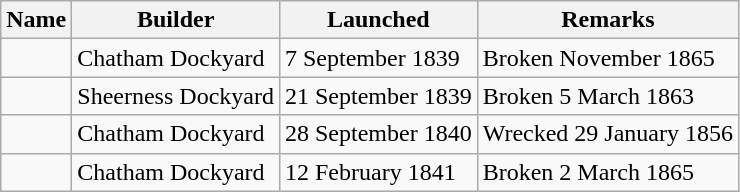<table class="wikitable">
<tr>
<th>Name</th>
<th>Builder</th>
<th>Launched</th>
<th>Remarks</th>
</tr>
<tr>
<td></td>
<td>Chatham Dockyard</td>
<td>7 September 1839</td>
<td>Broken November 1865</td>
</tr>
<tr>
<td></td>
<td>Sheerness Dockyard</td>
<td>21 September 1839</td>
<td>Broken 5 March 1863</td>
</tr>
<tr>
<td></td>
<td>Chatham Dockyard</td>
<td>28 September 1840</td>
<td>Wrecked 29 January 1856</td>
</tr>
<tr>
<td></td>
<td>Chatham Dockyard</td>
<td>12 February 1841</td>
<td>Broken 2 March 1865</td>
</tr>
</table>
